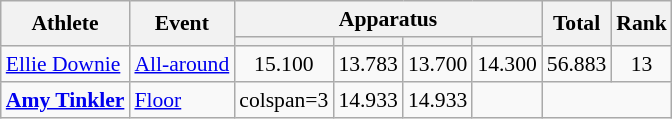<table class="wikitable" style="font-size:90%">
<tr>
<th rowspan=2>Athlete</th>
<th rowspan=2>Event</th>
<th colspan=4>Apparatus</th>
<th rowspan=2>Total</th>
<th rowspan=2>Rank</th>
</tr>
<tr style="font-size:95%">
<th></th>
<th></th>
<th></th>
<th></th>
</tr>
<tr align=center>
<td align=left><a href='#'>Ellie Downie</a></td>
<td align=left><a href='#'>All-around</a></td>
<td>15.100</td>
<td>13.783</td>
<td>13.700</td>
<td>14.300</td>
<td>56.883</td>
<td>13</td>
</tr>
<tr align=center>
<td align=left><strong><a href='#'>Amy Tinkler</a></strong></td>
<td align=left><a href='#'>Floor</a></td>
<td>colspan=3 </td>
<td>14.933</td>
<td>14.933</td>
<td></td>
</tr>
</table>
